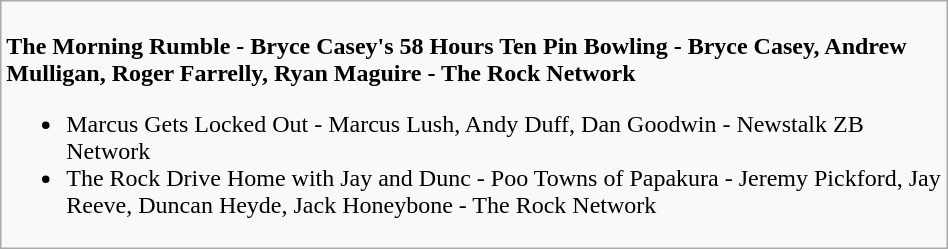<table class=wikitable width="50%">
<tr>
<td valign="top" width="50%"><br><strong>The Morning Rumble - Bryce Casey's 58 Hours Ten Pin Bowling - Bryce Casey, Andrew Mulligan, Roger Farrelly, Ryan Maguire - The Rock Network</strong><ul><li>Marcus Gets Locked Out - Marcus Lush, Andy Duff, Dan Goodwin - Newstalk ZB Network</li><li>The Rock Drive Home with Jay and Dunc - Poo Towns of Papakura - Jeremy Pickford, Jay Reeve, Duncan Heyde, Jack Honeybone - The Rock Network</li></ul></td>
</tr>
</table>
